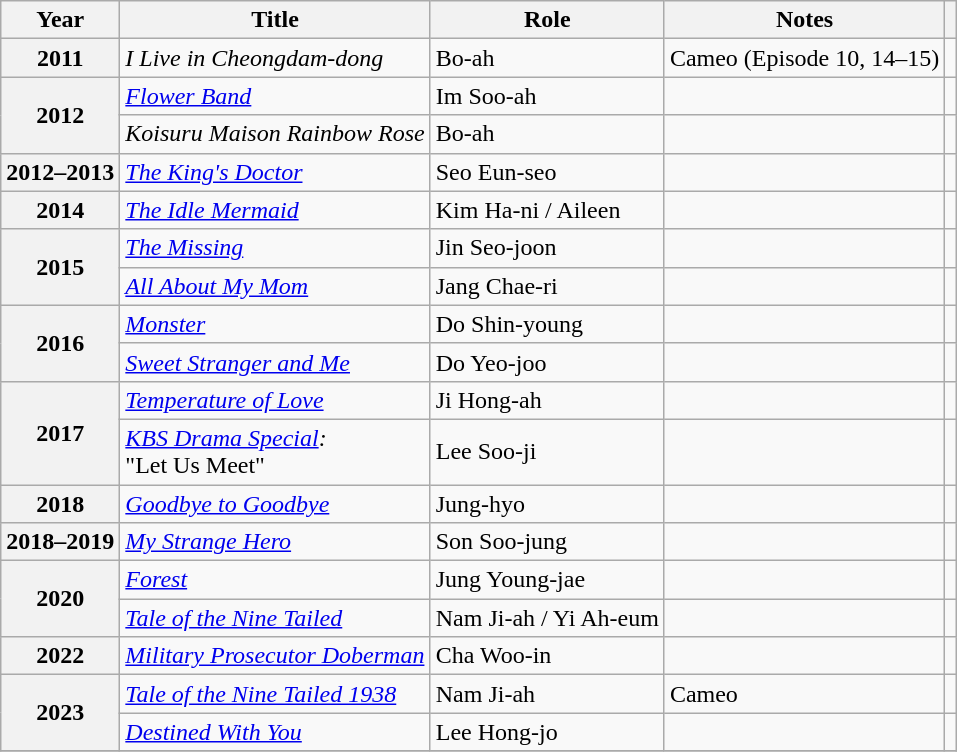<table class="wikitable plainrowheaders sortable">
<tr>
<th scope="col">Year</th>
<th scope="col">Title</th>
<th scope="col">Role</th>
<th scope="col">Notes</th>
<th scope="col" class="unsortable"></th>
</tr>
<tr>
<th scope="row">2011</th>
<td><em>I Live in Cheongdam-dong</em></td>
<td>Bo-ah</td>
<td>Cameo (Episode 10, 14–15)</td>
<td style="text-align:center"></td>
</tr>
<tr>
<th scope="row" rowspan="2">2012</th>
<td><em><a href='#'>Flower Band</a></em></td>
<td>Im Soo-ah</td>
<td></td>
<td style="text-align:center"></td>
</tr>
<tr>
<td><em>Koisuru Maison Rainbow Rose</em></td>
<td>Bo-ah</td>
<td></td>
<td style="text-align:center"></td>
</tr>
<tr>
<th scope="row">2012–2013</th>
<td><em><a href='#'>The King's Doctor</a></em></td>
<td>Seo Eun-seo</td>
<td></td>
<td style="text-align:center"></td>
</tr>
<tr>
<th scope="row">2014</th>
<td><em><a href='#'>The Idle Mermaid</a></em></td>
<td>Kim Ha-ni / Aileen</td>
<td></td>
<td style="text-align:center"></td>
</tr>
<tr>
<th scope="row" rowspan="2">2015</th>
<td><em><a href='#'>The Missing</a></em></td>
<td>Jin Seo-joon</td>
<td></td>
<td style="text-align:center"></td>
</tr>
<tr>
<td><em><a href='#'>All About My Mom</a></em></td>
<td>Jang Chae-ri</td>
<td></td>
<td style="text-align:center"></td>
</tr>
<tr>
<th scope="row" rowspan="2">2016</th>
<td><em><a href='#'>Monster</a></em></td>
<td>Do Shin-young</td>
<td></td>
<td style="text-align:center"></td>
</tr>
<tr>
<td><em><a href='#'>Sweet Stranger and Me</a></em></td>
<td>Do Yeo-joo</td>
<td></td>
<td style="text-align:center"></td>
</tr>
<tr>
<th scope="row" rowspan="2">2017</th>
<td><em><a href='#'>Temperature of Love</a></em></td>
<td>Ji Hong-ah</td>
<td></td>
<td style="text-align:center"></td>
</tr>
<tr>
<td><em><a href='#'>KBS Drama Special</a>:</em><br>"Let Us Meet"</td>
<td>Lee Soo-ji</td>
<td></td>
<td style="text-align:center"></td>
</tr>
<tr>
<th scope="row">2018</th>
<td><em><a href='#'>Goodbye to Goodbye</a></em></td>
<td>Jung-hyo</td>
<td></td>
<td style="text-align:center"></td>
</tr>
<tr>
<th scope="row">2018–2019</th>
<td><em><a href='#'>My Strange Hero</a></em></td>
<td>Son Soo-jung</td>
<td></td>
<td style="text-align:center"></td>
</tr>
<tr>
<th scope="row" rowspan="2">2020</th>
<td><em><a href='#'>Forest</a></em></td>
<td>Jung Young-jae</td>
<td></td>
<td style="text-align:center"></td>
</tr>
<tr>
<td><em><a href='#'>Tale of the Nine Tailed</a></em></td>
<td>Nam Ji-ah / Yi Ah-eum</td>
<td></td>
<td style="text-align:center"></td>
</tr>
<tr>
<th scope="row">2022</th>
<td><em><a href='#'>Military Prosecutor Doberman</a></em></td>
<td>Cha Woo-in</td>
<td></td>
<td style="text-align:center"></td>
</tr>
<tr>
<th scope="row" rowspan="2">2023</th>
<td><em><a href='#'>Tale of the Nine Tailed 1938</a></em></td>
<td>Nam Ji-ah</td>
<td>Cameo</td>
<td style="text-align:center"></td>
</tr>
<tr>
<td><em><a href='#'>Destined With You</a></em></td>
<td>Lee Hong-jo</td>
<td></td>
<td style="text-align:center"></td>
</tr>
<tr>
</tr>
</table>
